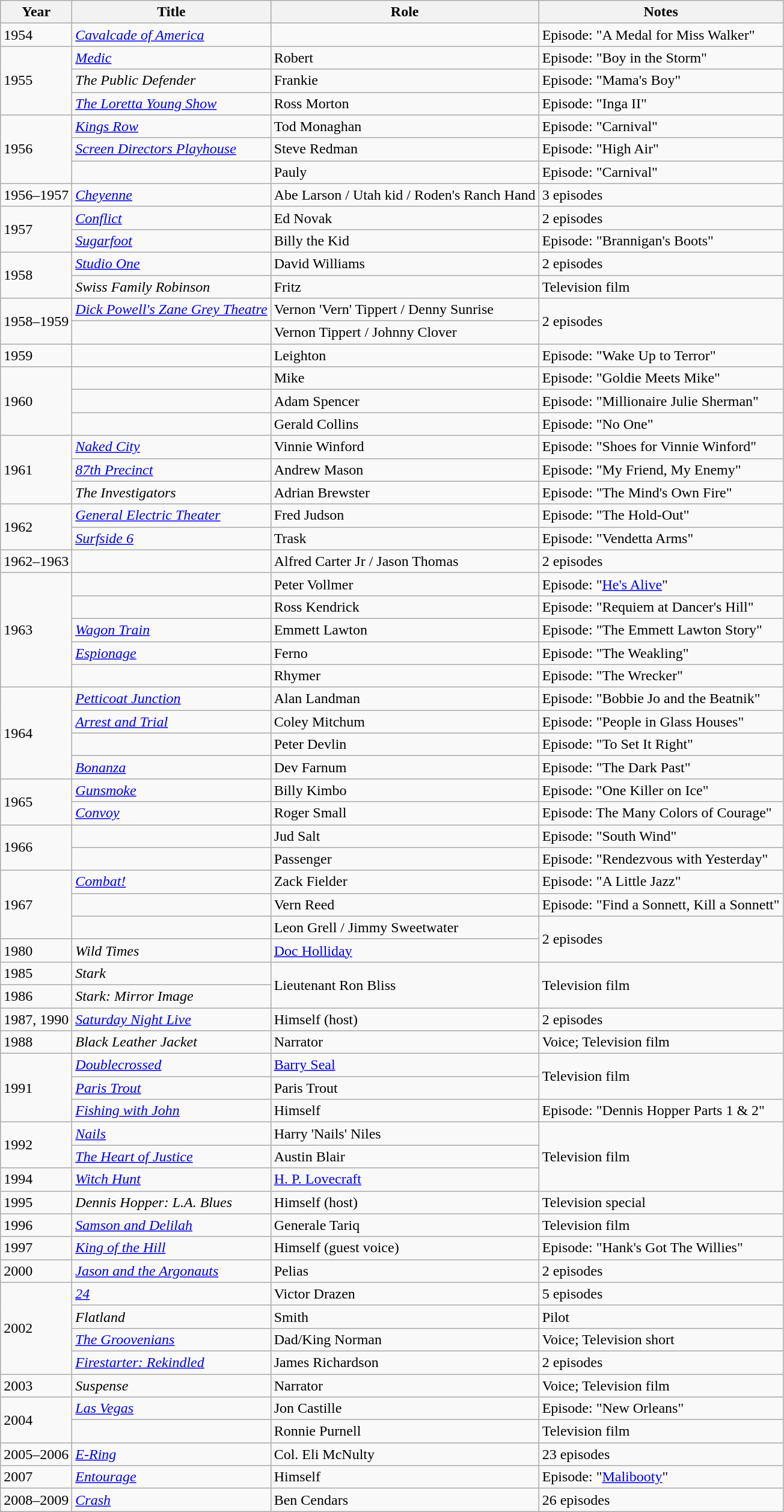<table class="wikitable sortable">
<tr>
<th>Year</th>
<th>Title</th>
<th>Role</th>
<th class = "unsortable">Notes</th>
</tr>
<tr>
<td>1954</td>
<td><em><a href='#'>Cavalcade of America</a></em></td>
<td></td>
<td>Episode: "A Medal for Miss Walker"</td>
</tr>
<tr>
<td rowspan="3">1955</td>
<td><em><a href='#'>Medic</a></em></td>
<td>Robert</td>
<td>Episode: "Boy in the Storm"</td>
</tr>
<tr>
<td><em>The Public Defender</em></td>
<td>Frankie</td>
<td>Episode: "Mama's Boy"</td>
</tr>
<tr>
<td><em><a href='#'>The Loretta Young Show</a></em></td>
<td>Ross Morton</td>
<td>Episode: "Inga II"</td>
</tr>
<tr>
<td rowspan="3">1956</td>
<td><em><a href='#'>Kings Row</a></em></td>
<td>Tod Monaghan</td>
<td>Episode: "Carnival"</td>
</tr>
<tr>
<td><em><a href='#'>Screen Directors Playhouse</a></em></td>
<td>Steve Redman</td>
<td>Episode: "High Air"</td>
</tr>
<tr>
<td><em></em></td>
<td>Pauly</td>
<td>Episode: "Carnival"</td>
</tr>
<tr>
<td>1956–1957</td>
<td><em><a href='#'>Cheyenne</a></em></td>
<td>Abe Larson / Utah kid / Roden's Ranch Hand</td>
<td>3 episodes</td>
</tr>
<tr>
<td rowspan="2">1957</td>
<td><em><a href='#'>Conflict</a></em></td>
<td>Ed Novak</td>
<td>2 episodes</td>
</tr>
<tr>
<td><em><a href='#'>Sugarfoot</a></em></td>
<td>Billy the Kid</td>
<td>Episode: "Brannigan's Boots"</td>
</tr>
<tr>
<td rowspan="2">1958</td>
<td><em><a href='#'>Studio One</a></em></td>
<td>David Williams</td>
<td>2 episodes</td>
</tr>
<tr>
<td><em>Swiss Family Robinson</em></td>
<td>Fritz</td>
<td>Television film</td>
</tr>
<tr>
<td rowspan="2">1958–1959</td>
<td><em><a href='#'>Dick Powell's Zane Grey Theatre</a></em></td>
<td>Vernon 'Vern' Tippert / Denny Sunrise</td>
<td rowspan="2">2 episodes</td>
</tr>
<tr>
<td><em></em></td>
<td>Vernon Tippert / Johnny Clover</td>
</tr>
<tr>
<td>1959</td>
<td><em></em></td>
<td>Leighton</td>
<td>Episode: "Wake Up to Terror"</td>
</tr>
<tr>
<td rowspan="3">1960</td>
<td><em></em></td>
<td>Mike</td>
<td>Episode: "Goldie Meets Mike"</td>
</tr>
<tr>
<td><em></em></td>
<td>Adam Spencer</td>
<td>Episode: "Millionaire Julie Sherman"</td>
</tr>
<tr>
<td><em></em></td>
<td>Gerald Collins</td>
<td>Episode: "No One"</td>
</tr>
<tr>
<td rowspan="3">1961</td>
<td><em><a href='#'>Naked City</a></em></td>
<td>Vinnie Winford</td>
<td>Episode: "Shoes for Vinnie Winford"</td>
</tr>
<tr>
<td><em><a href='#'>87th Precinct</a></em></td>
<td>Andrew Mason</td>
<td>Episode: "My Friend, My Enemy"</td>
</tr>
<tr>
<td><em>The Investigators</em></td>
<td>Adrian Brewster</td>
<td>Episode: "The Mind's Own Fire"</td>
</tr>
<tr>
<td rowspan="2">1962</td>
<td><em><a href='#'>General Electric Theater</a></em></td>
<td>Fred Judson</td>
<td>Episode: "The Hold-Out"</td>
</tr>
<tr>
<td><em><a href='#'>Surfside 6</a></em></td>
<td>Trask</td>
<td>Episode: "Vendetta Arms"</td>
</tr>
<tr>
<td>1962–1963</td>
<td><em></em></td>
<td>Alfred Carter Jr / Jason Thomas</td>
<td>2 episodes</td>
</tr>
<tr>
<td rowspan="5">1963</td>
<td><em></em></td>
<td>Peter Vollmer</td>
<td>Episode: "<a href='#'>He's Alive</a>"</td>
</tr>
<tr>
<td><em></em></td>
<td>Ross Kendrick</td>
<td>Episode: "Requiem at Dancer's Hill"</td>
</tr>
<tr>
<td><em><a href='#'>Wagon Train</a></em></td>
<td>Emmett Lawton</td>
<td>Episode: "The Emmett Lawton Story"</td>
</tr>
<tr>
<td><em><a href='#'>Espionage</a></em></td>
<td>Ferno</td>
<td>Episode: "The Weakling"</td>
</tr>
<tr>
<td><em></em></td>
<td>Rhymer</td>
<td>Episode: "The Wrecker"</td>
</tr>
<tr>
<td rowspan="4">1964</td>
<td><em><a href='#'>Petticoat Junction</a></em></td>
<td>Alan Landman</td>
<td>Episode: "Bobbie Jo and the Beatnik"</td>
</tr>
<tr>
<td><em><a href='#'>Arrest and Trial</a></em></td>
<td>Coley Mitchum</td>
<td>Episode: "People in Glass Houses"</td>
</tr>
<tr>
<td><em></em></td>
<td>Peter Devlin</td>
<td>Episode: "To Set It Right"</td>
</tr>
<tr>
<td><em><a href='#'>Bonanza</a></em></td>
<td>Dev Farnum</td>
<td>Episode: "The Dark Past"</td>
</tr>
<tr>
<td rowspan=2">1965</td>
<td><em><a href='#'>Gunsmoke</a></em></td>
<td>Billy Kimbo</td>
<td>Episode: "One Killer on Ice"</td>
</tr>
<tr>
<td><em><a href='#'>Convoy</a></em></td>
<td>Roger Small</td>
<td>Episode: The Many Colors of Courage"</td>
</tr>
<tr>
<td rowspan="2">1966</td>
<td><em></em></td>
<td>Jud Salt</td>
<td>Episode: "South Wind"</td>
</tr>
<tr>
<td><em></em></td>
<td>Passenger</td>
<td>Episode: "Rendezvous with Yesterday"</td>
</tr>
<tr>
<td rowspan="3">1967</td>
<td><em><a href='#'>Combat!</a></em></td>
<td>Zack Fielder</td>
<td>Episode: "A Little Jazz"</td>
</tr>
<tr>
<td><em></em></td>
<td>Vern Reed</td>
<td>Episode: "Find a Sonnett, Kill a Sonnett"</td>
</tr>
<tr>
<td><em></em></td>
<td>Leon Grell / Jimmy Sweetwater</td>
<td rowspan="2">2 episodes</td>
</tr>
<tr>
<td>1980</td>
<td><em>Wild Times</em></td>
<td><a href='#'>Doc Holliday</a></td>
</tr>
<tr>
<td>1985</td>
<td><em>Stark</em></td>
<td rowspan="2">Lieutenant Ron Bliss</td>
<td rowspan="2">Television film</td>
</tr>
<tr>
<td>1986</td>
<td><em>Stark: Mirror Image</em></td>
</tr>
<tr>
<td>1987, 1990</td>
<td><em><a href='#'>Saturday Night Live</a></em></td>
<td>Himself (host)</td>
<td>2 episodes</td>
</tr>
<tr>
<td>1988</td>
<td><em>Black Leather Jacket</em></td>
<td>Narrator</td>
<td>Voice; Television film</td>
</tr>
<tr>
<td rowspan="3">1991</td>
<td><em><a href='#'>Doublecrossed</a></em></td>
<td><a href='#'>Barry Seal</a></td>
<td rowspan="2">Television film</td>
</tr>
<tr>
<td><em><a href='#'>Paris Trout</a></em></td>
<td>Paris Trout</td>
</tr>
<tr>
<td><em><a href='#'>Fishing with John</a></em></td>
<td>Himself</td>
<td>Episode: "Dennis Hopper Parts 1 & 2"</td>
</tr>
<tr>
<td rowspan="2">1992</td>
<td><em><a href='#'>Nails</a></em></td>
<td>Harry 'Nails' Niles</td>
<td rowspan="3">Television film</td>
</tr>
<tr>
<td><em><a href='#'>The Heart of Justice</a></em></td>
<td>Austin Blair</td>
</tr>
<tr>
<td>1994</td>
<td><em><a href='#'>Witch Hunt</a></em></td>
<td><a href='#'>H. P. Lovecraft</a></td>
</tr>
<tr>
<td>1995</td>
<td><em>Dennis Hopper: L.A. Blues</em></td>
<td>Himself (host)</td>
<td>Television special</td>
</tr>
<tr>
<td>1996</td>
<td><em><a href='#'>Samson and Delilah</a></em></td>
<td>Generale Tariq</td>
<td>Television film</td>
</tr>
<tr>
<td>1997</td>
<td><em><a href='#'>King of the Hill</a></em></td>
<td>Himself (guest voice)</td>
<td>Episode: "Hank's Got The Willies"</td>
</tr>
<tr>
<td>2000</td>
<td><em><a href='#'>Jason and the Argonauts</a></em></td>
<td>Pelias</td>
<td>2 episodes</td>
</tr>
<tr>
<td rowspan="4">2002</td>
<td><em><a href='#'>24</a></em></td>
<td>Victor Drazen</td>
<td>5 episodes</td>
</tr>
<tr>
<td><em>Flatland</em></td>
<td>Smith</td>
<td>Pilot</td>
</tr>
<tr>
<td><em><a href='#'>The Groovenians</a></em></td>
<td>Dad/King Norman</td>
<td>Voice; Television short</td>
</tr>
<tr>
<td><em><a href='#'>Firestarter: Rekindled</a></em></td>
<td>James Richardson</td>
<td>2 episodes</td>
</tr>
<tr>
<td>2003</td>
<td><em>Suspense</em></td>
<td>Narrator</td>
<td>Voice; Television film</td>
</tr>
<tr>
<td rowspan="2">2004</td>
<td><em><a href='#'>Las Vegas</a></em></td>
<td>Jon Castille</td>
<td>Episode: "New Orleans"</td>
</tr>
<tr>
<td><em></em></td>
<td>Ronnie Purnell</td>
<td>Television film</td>
</tr>
<tr>
<td>2005–2006</td>
<td><em><a href='#'>E-Ring</a></em></td>
<td>Col. Eli McNulty</td>
<td>23 episodes</td>
</tr>
<tr>
<td>2007</td>
<td><em><a href='#'>Entourage</a></em></td>
<td>Himself</td>
<td>Episode: "<a href='#'>Malibooty</a>"</td>
</tr>
<tr>
<td>2008–2009</td>
<td><em><a href='#'>Crash</a></em></td>
<td>Ben Cendars</td>
<td>26 episodes</td>
</tr>
</table>
